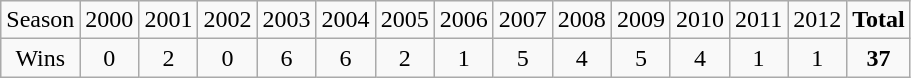<table class="wikitable sortable">
<tr>
<td>Season</td>
<td>2000</td>
<td>2001</td>
<td>2002</td>
<td>2003</td>
<td>2004</td>
<td>2005</td>
<td>2006</td>
<td>2007</td>
<td>2008</td>
<td>2009</td>
<td>2010</td>
<td>2011</td>
<td>2012</td>
<td><strong>Total</strong></td>
</tr>
<tr align=center>
<td>Wins</td>
<td>0</td>
<td>2</td>
<td>0</td>
<td>6</td>
<td>6</td>
<td>2</td>
<td>1</td>
<td>5</td>
<td>4</td>
<td>5</td>
<td>4</td>
<td>1</td>
<td>1</td>
<td><strong>37</strong></td>
</tr>
</table>
